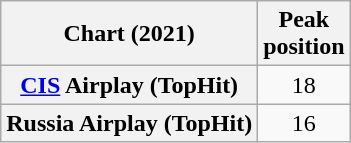<table class="wikitable plainrowheaders sortable" style="text-align:center">
<tr>
<th scope="col">Chart (2021)</th>
<th scope="col">Peak<br>position</th>
</tr>
<tr>
<th scope="row"><a href='#'>CIS</a> Airplay (TopHit)</th>
<td>18</td>
</tr>
<tr>
<th scope="row">Russia Airplay (TopHit)</th>
<td>16</td>
</tr>
</table>
